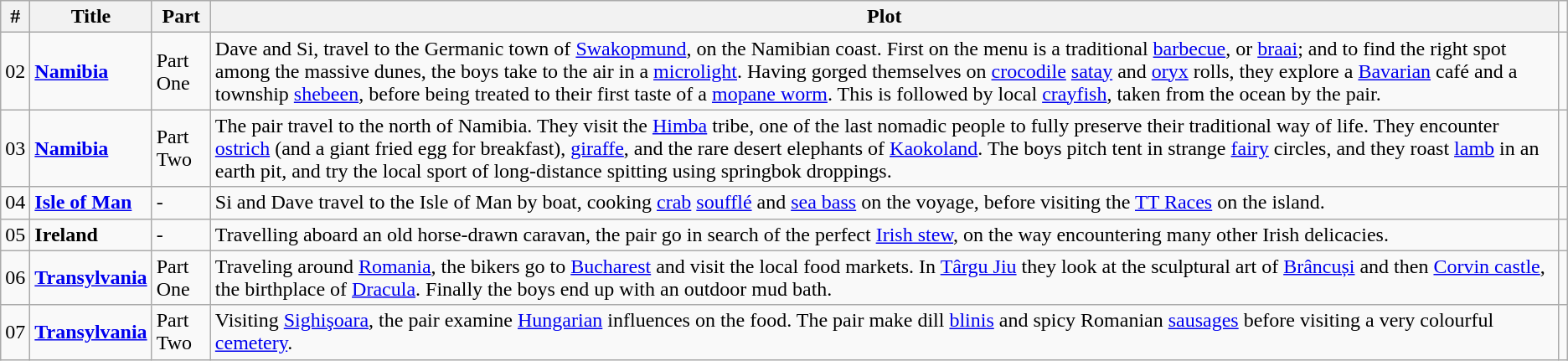<table class="wikitable">
<tr>
<th>#</th>
<th>Title</th>
<th>Part</th>
<th>Plot</th>
</tr>
<tr>
<td>02</td>
<td><strong><a href='#'>Namibia</a></strong></td>
<td>Part One</td>
<td>Dave and Si, travel to the Germanic town of <a href='#'>Swakopmund</a>, on the Namibian coast. First on the menu is a traditional <a href='#'>barbecue</a>, or <a href='#'>braai</a>; and to find the right spot among the massive dunes, the boys take to the air in a <a href='#'>microlight</a>. Having gorged themselves on <a href='#'>crocodile</a> <a href='#'>satay</a> and <a href='#'>oryx</a> rolls, they explore a <a href='#'>Bavarian</a> café and a township <a href='#'>shebeen</a>, before being treated to their first taste of a <a href='#'>mopane worm</a>. This is followed by local <a href='#'>crayfish</a>, taken from the ocean by the pair.</td>
<td></td>
</tr>
<tr>
<td>03</td>
<td><strong><a href='#'>Namibia</a></strong></td>
<td>Part Two</td>
<td>The pair travel to the north of Namibia. They visit the <a href='#'>Himba</a> tribe, one of the last nomadic people to fully preserve their traditional way of life. They encounter <a href='#'>ostrich</a> (and a giant fried egg for breakfast), <a href='#'>giraffe</a>, and the rare desert elephants of <a href='#'>Kaokoland</a>. The boys pitch tent in strange <a href='#'>fairy</a> circles, and they roast <a href='#'>lamb</a> in an earth pit, and try the local sport of long-distance spitting using springbok droppings.</td>
<td></td>
</tr>
<tr>
<td>04</td>
<td><strong><a href='#'>Isle of Man</a></strong></td>
<td>-</td>
<td>Si and Dave travel to the Isle of Man by boat, cooking <a href='#'>crab</a> <a href='#'>soufflé</a> and <a href='#'>sea bass</a> on the voyage, before visiting the <a href='#'>TT Races</a> on the island.</td>
<td></td>
</tr>
<tr>
<td>05</td>
<td><strong>Ireland</strong></td>
<td>-</td>
<td>Travelling aboard an old horse-drawn caravan, the pair go in search of the perfect <a href='#'>Irish stew</a>, on the way encountering many other Irish delicacies.</td>
<td></td>
</tr>
<tr>
<td>06</td>
<td><strong><a href='#'>Transylvania</a></strong></td>
<td>Part One</td>
<td>Traveling around <a href='#'>Romania</a>, the bikers go to <a href='#'>Bucharest</a> and visit the local food markets. In <a href='#'>Târgu Jiu</a> they look at the sculptural art of <a href='#'>Brâncuși</a> and then <a href='#'>Corvin castle</a>, the birthplace of <a href='#'>Dracula</a>. Finally the boys end up with an outdoor mud bath.</td>
<td></td>
</tr>
<tr>
<td>07</td>
<td><strong><a href='#'>Transylvania</a></strong></td>
<td>Part Two</td>
<td>Visiting <a href='#'>Sighişoara</a>, the pair examine <a href='#'>Hungarian</a> influences on the food. The pair make dill <a href='#'>blinis</a> and spicy Romanian <a href='#'>sausages</a> before visiting a very colourful <a href='#'>cemetery</a>.</td>
<td></td>
</tr>
</table>
